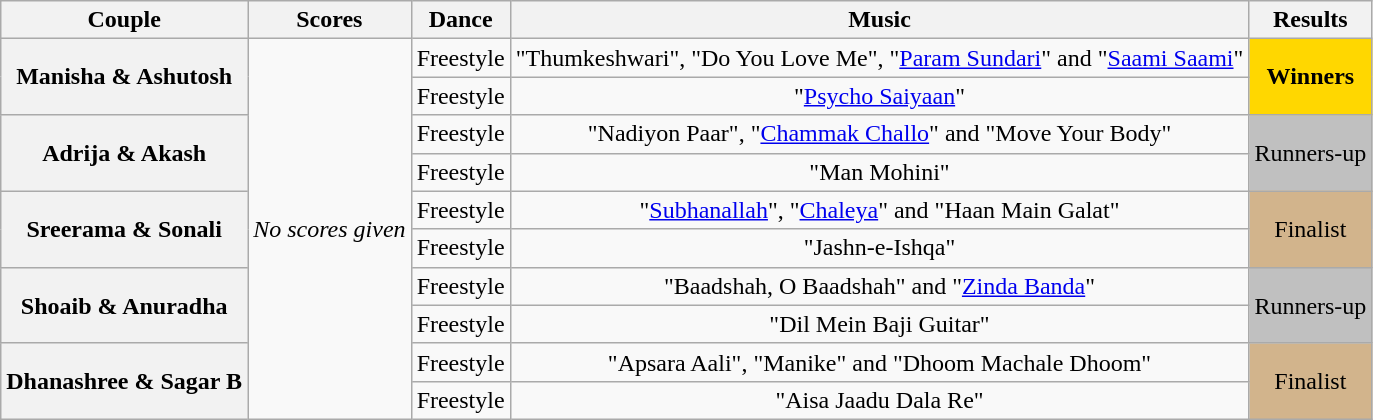<table class="wikitable plainrowheaders sortable" style="text-align:center;">
<tr>
<th class="sortable" scope="col" style="text-align:center">Couple</th>
<th scope="col">Scores</th>
<th class="unsortable" scope="col">Dance</th>
<th scope="col" class="unsortable">Music</th>
<th scope="col" class="unsortable">Results</th>
</tr>
<tr>
<th rowspan="2">Manisha & Ashutosh</th>
<td rowspan="10"><em>No scores given</em></td>
<td>Freestyle</td>
<td>"Thumkeshwari", "Do You Love Me", "<a href='#'>Param Sundari</a>" and "<a href='#'>Saami Saami</a>"</td>
<td rowspan="2" bgcolor=gold><strong>Winners</strong></td>
</tr>
<tr>
<td>Freestyle</td>
<td>"<a href='#'>Psycho Saiyaan</a>"</td>
</tr>
<tr>
<th rowspan="2">Adrija & Akash</th>
<td>Freestyle</td>
<td>"Nadiyon Paar", "<a href='#'>Chammak Challo</a>" and "Move Your Body"</td>
<td rowspan="2" bgcolor=silver>Runners-up</td>
</tr>
<tr>
<td>Freestyle</td>
<td>"Man Mohini"</td>
</tr>
<tr>
<th rowspan="2">Sreerama & Sonali</th>
<td>Freestyle</td>
<td>"<a href='#'>Subhanallah</a>", "<a href='#'>Chaleya</a>" and "Haan Main Galat"</td>
<td rowspan="2" bgcolor=tan>Finalist</td>
</tr>
<tr>
<td>Freestyle</td>
<td>"Jashn-e-Ishqa"</td>
</tr>
<tr>
<th rowspan="2">Shoaib & Anuradha</th>
<td>Freestyle</td>
<td>"Baadshah, O Baadshah" and "<a href='#'>Zinda Banda</a>"</td>
<td rowspan="2" bgcolor=silver>Runners-up</td>
</tr>
<tr>
<td>Freestyle</td>
<td>"Dil Mein Baji Guitar"</td>
</tr>
<tr>
<th rowspan="2">Dhanashree & Sagar B</th>
<td>Freestyle</td>
<td>"Apsara Aali", "Manike" and "Dhoom Machale Dhoom"</td>
<td rowspan="2" bgcolor=tan>Finalist</td>
</tr>
<tr>
<td>Freestyle</td>
<td>"Aisa Jaadu Dala Re"</td>
</tr>
</table>
